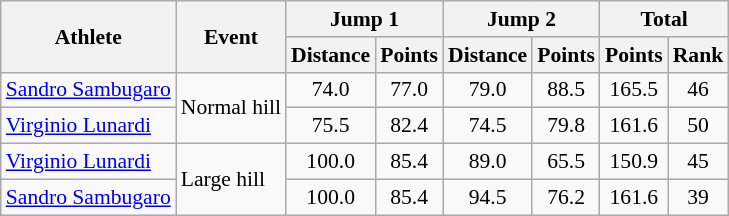<table class="wikitable" style="font-size:90%">
<tr>
<th rowspan="2">Athlete</th>
<th rowspan="2">Event</th>
<th colspan="2">Jump 1</th>
<th colspan="2">Jump 2</th>
<th colspan="2">Total</th>
</tr>
<tr>
<th>Distance</th>
<th>Points</th>
<th>Distance</th>
<th>Points</th>
<th>Points</th>
<th>Rank</th>
</tr>
<tr>
<td><a href='#'>Sandro Sambugaro</a></td>
<td rowspan="2">Normal hill</td>
<td align="center">74.0</td>
<td align="center">77.0</td>
<td align="center">79.0</td>
<td align="center">88.5</td>
<td align="center">165.5</td>
<td align="center">46</td>
</tr>
<tr>
<td><a href='#'>Virginio Lunardi</a></td>
<td align="center">75.5</td>
<td align="center">82.4</td>
<td align="center">74.5</td>
<td align="center">79.8</td>
<td align="center">161.6</td>
<td align="center">50</td>
</tr>
<tr>
<td><a href='#'>Virginio Lunardi</a></td>
<td rowspan="2">Large hill</td>
<td align="center">100.0</td>
<td align="center">85.4</td>
<td align="center">89.0</td>
<td align="center">65.5</td>
<td align="center">150.9</td>
<td align="center">45</td>
</tr>
<tr>
<td><a href='#'>Sandro Sambugaro</a></td>
<td align="center">100.0</td>
<td align="center">85.4</td>
<td align="center">94.5</td>
<td align="center">76.2</td>
<td align="center">161.6</td>
<td align="center">39</td>
</tr>
</table>
